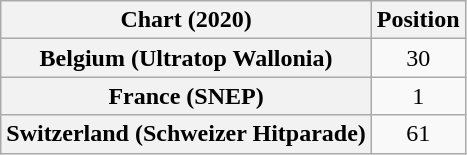<table class="wikitable sortable plainrowheaders" style="text-align:center">
<tr>
<th scope="col">Chart (2020)</th>
<th scope="col">Position</th>
</tr>
<tr>
<th scope="row">Belgium (Ultratop Wallonia)</th>
<td>30</td>
</tr>
<tr>
<th scope="row">France (SNEP)</th>
<td>1</td>
</tr>
<tr>
<th scope="row">Switzerland (Schweizer Hitparade)</th>
<td>61</td>
</tr>
</table>
